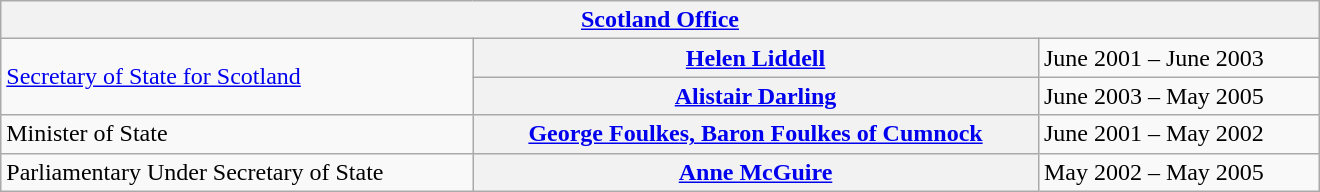<table class="wikitable plainrowheaders" width=100% style="max-width:55em;">
<tr>
<th colspan=4><a href='#'>Scotland Office</a></th>
</tr>
<tr>
<td rowspan="2"><a href='#'>Secretary of State for Scotland</a></td>
<th scope="row" style="font-weight:bold;"><a href='#'>Helen Liddell</a></th>
<td>June 2001 – June 2003</td>
</tr>
<tr>
<th scope="row" style="font-weight:bold;"><a href='#'>Alistair Darling</a></th>
<td>June 2003 – May 2005</td>
</tr>
<tr>
<td>Minister of State</td>
<th scope="row"><a href='#'>George Foulkes, Baron Foulkes of Cumnock</a></th>
<td>June 2001 – May 2002</td>
</tr>
<tr>
<td>Parliamentary Under Secretary of State</td>
<th scope="row"><a href='#'>Anne McGuire</a></th>
<td>May 2002 – May 2005</td>
</tr>
</table>
